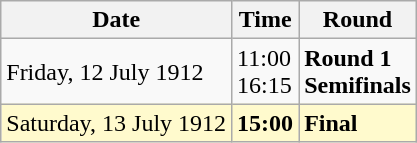<table class="wikitable">
<tr>
<th>Date</th>
<th>Time</th>
<th>Round</th>
</tr>
<tr>
<td>Friday, 12 July 1912</td>
<td>11:00 <br> 16:15</td>
<td><strong>Round 1</strong> <br> <strong>Semifinals</strong></td>
</tr>
<tr>
<td style=background:lemonchiffon>Saturday, 13 July 1912</td>
<td style=background:lemonchiffon><strong>15:00</strong></td>
<td style=background:lemonchiffon><strong>Final</strong></td>
</tr>
</table>
